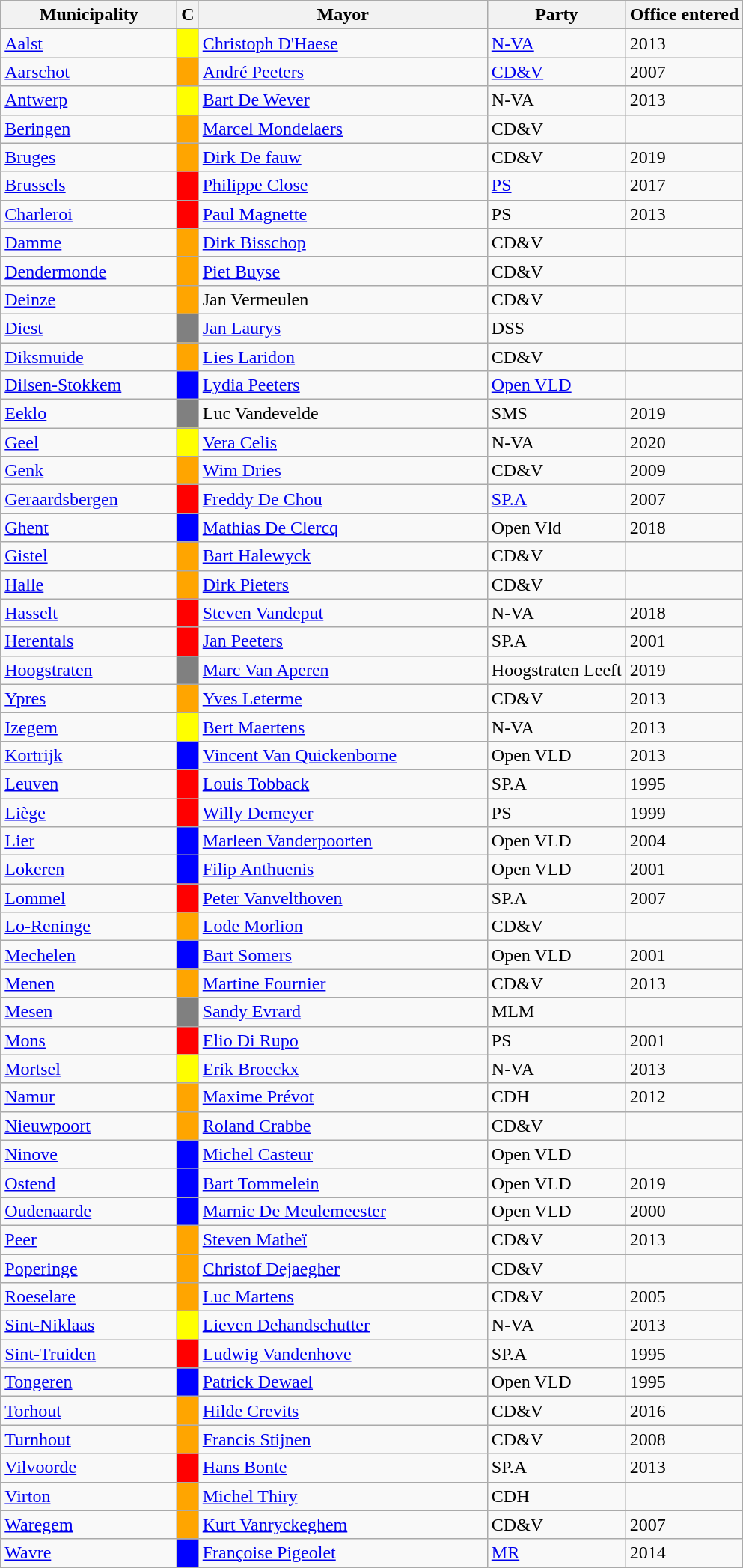<table class="sortable wikitable">
<tr>
<th width=150>Municipality</th>
<th>C</th>
<th width=250>Mayor</th>
<th>Party</th>
<th>Office entered</th>
</tr>
<tr>
<td> <a href='#'>Aalst</a></td>
<td bgcolor="yellow"></td>
<td><a href='#'>Christoph D'Haese</a></td>
<td><a href='#'>N-VA</a></td>
<td>2013</td>
</tr>
<tr>
<td> <a href='#'>Aarschot</a></td>
<td bgcolor="orange"></td>
<td><a href='#'>André Peeters</a></td>
<td><a href='#'>CD&V</a></td>
<td>2007</td>
</tr>
<tr>
<td> <a href='#'>Antwerp</a></td>
<td bgcolor="yellow"></td>
<td><a href='#'>Bart De Wever</a></td>
<td>N-VA</td>
<td>2013</td>
</tr>
<tr>
<td> <a href='#'>Beringen</a></td>
<td bgcolor="orange"></td>
<td><a href='#'>Marcel Mondelaers</a></td>
<td>CD&V</td>
<td></td>
</tr>
<tr>
<td> <a href='#'>Bruges</a></td>
<td bgcolor="orange"></td>
<td><a href='#'>Dirk De fauw</a></td>
<td>CD&V</td>
<td>2019</td>
</tr>
<tr>
<td> <a href='#'>Brussels</a></td>
<td bgcolor="red"></td>
<td><a href='#'>Philippe Close</a></td>
<td><a href='#'>PS</a></td>
<td>2017</td>
</tr>
<tr>
<td> <a href='#'>Charleroi</a></td>
<td bgcolor="red"></td>
<td><a href='#'>Paul Magnette</a></td>
<td>PS</td>
<td>2013</td>
</tr>
<tr>
<td> <a href='#'>Damme</a></td>
<td bgcolor="orange"></td>
<td><a href='#'>Dirk Bisschop</a></td>
<td>CD&V</td>
<td></td>
</tr>
<tr>
<td> <a href='#'>Dendermonde</a></td>
<td bgcolor="orange"></td>
<td><a href='#'>Piet Buyse</a></td>
<td>CD&V</td>
<td></td>
</tr>
<tr>
<td> <a href='#'>Deinze</a></td>
<td bgcolor="orange"></td>
<td>Jan Vermeulen</td>
<td>CD&V</td>
<td></td>
</tr>
<tr>
<td> <a href='#'>Diest</a></td>
<td bgcolor="grey"></td>
<td><a href='#'>Jan Laurys</a></td>
<td>DSS</td>
<td></td>
</tr>
<tr>
<td> <a href='#'>Diksmuide</a></td>
<td bgcolor="orange"></td>
<td><a href='#'>Lies Laridon</a></td>
<td>CD&V</td>
<td></td>
</tr>
<tr>
<td> <a href='#'>Dilsen-Stokkem</a></td>
<td bgcolor="blue"></td>
<td><a href='#'>Lydia Peeters</a></td>
<td><a href='#'>Open VLD</a></td>
<td></td>
</tr>
<tr>
<td> <a href='#'>Eeklo</a></td>
<td bgcolor="grey"></td>
<td>Luc Vandevelde</td>
<td>SMS</td>
<td>2019</td>
</tr>
<tr>
<td> <a href='#'>Geel</a></td>
<td bgcolor="yellow"></td>
<td><a href='#'>Vera Celis</a></td>
<td>N-VA</td>
<td>2020</td>
</tr>
<tr>
<td> <a href='#'>Genk</a></td>
<td bgcolor="orange"></td>
<td><a href='#'>Wim Dries</a></td>
<td>CD&V</td>
<td>2009</td>
</tr>
<tr>
<td> <a href='#'>Geraardsbergen</a></td>
<td bgcolor="red"></td>
<td><a href='#'>Freddy De Chou</a></td>
<td><a href='#'>SP.A</a></td>
<td>2007</td>
</tr>
<tr>
<td> <a href='#'>Ghent</a></td>
<td bgcolor="blue"></td>
<td><a href='#'>Mathias De Clercq</a></td>
<td>Open Vld</td>
<td>2018</td>
</tr>
<tr>
<td> <a href='#'>Gistel</a></td>
<td bgcolor="orange"></td>
<td><a href='#'>Bart Halewyck</a></td>
<td>CD&V</td>
<td></td>
</tr>
<tr>
<td> <a href='#'>Halle</a></td>
<td bgcolor="orange"></td>
<td><a href='#'>Dirk Pieters</a></td>
<td>CD&V</td>
<td></td>
</tr>
<tr>
<td> <a href='#'>Hasselt</a></td>
<td bgcolor="red"></td>
<td><a href='#'>Steven Vandeput</a></td>
<td>N-VA</td>
<td>2018</td>
</tr>
<tr>
<td> <a href='#'>Herentals</a></td>
<td bgcolor="red"></td>
<td><a href='#'>Jan Peeters</a></td>
<td>SP.A</td>
<td>2001</td>
</tr>
<tr>
<td> <a href='#'>Hoogstraten</a></td>
<td bgcolor="grey"></td>
<td><a href='#'>Marc Van Aperen</a></td>
<td>Hoogstraten Leeft</td>
<td>2019</td>
</tr>
<tr>
<td> <a href='#'>Ypres</a></td>
<td bgcolor="orange"></td>
<td><a href='#'>Yves Leterme</a></td>
<td>CD&V</td>
<td>2013</td>
</tr>
<tr>
<td> <a href='#'>Izegem</a></td>
<td bgcolor="yellow"></td>
<td><a href='#'>Bert Maertens</a></td>
<td>N-VA</td>
<td>2013</td>
</tr>
<tr>
<td> <a href='#'>Kortrijk</a></td>
<td bgcolor="blue"></td>
<td><a href='#'>Vincent Van Quickenborne</a></td>
<td>Open VLD</td>
<td>2013</td>
</tr>
<tr>
<td> <a href='#'>Leuven</a></td>
<td bgcolor="red"></td>
<td><a href='#'>Louis Tobback</a></td>
<td>SP.A</td>
<td>1995</td>
</tr>
<tr>
<td> <a href='#'>Liège</a></td>
<td bgcolor="red"></td>
<td><a href='#'>Willy Demeyer</a></td>
<td>PS</td>
<td>1999</td>
</tr>
<tr>
<td> <a href='#'>Lier</a></td>
<td bgcolor="blue"></td>
<td><a href='#'>Marleen Vanderpoorten</a></td>
<td>Open VLD</td>
<td>2004</td>
</tr>
<tr>
<td> <a href='#'>Lokeren</a></td>
<td bgcolor="blue"></td>
<td><a href='#'>Filip Anthuenis</a></td>
<td>Open VLD</td>
<td>2001</td>
</tr>
<tr>
<td> <a href='#'>Lommel</a></td>
<td bgcolor="red"></td>
<td><a href='#'>Peter Vanvelthoven</a></td>
<td>SP.A</td>
<td>2007</td>
</tr>
<tr>
<td> <a href='#'>Lo-Reninge</a></td>
<td bgcolor="orange"></td>
<td><a href='#'>Lode Morlion</a></td>
<td>CD&V</td>
<td></td>
</tr>
<tr>
<td> <a href='#'>Mechelen</a></td>
<td bgcolor="blue"></td>
<td><a href='#'>Bart Somers</a></td>
<td>Open VLD</td>
<td>2001</td>
</tr>
<tr>
<td> <a href='#'>Menen</a></td>
<td bgcolor="orange"></td>
<td><a href='#'>Martine Fournier</a></td>
<td>CD&V</td>
<td>2013</td>
</tr>
<tr>
<td> <a href='#'>Mesen</a></td>
<td bgcolor="grey"></td>
<td><a href='#'>Sandy Evrard</a></td>
<td>MLM</td>
<td></td>
</tr>
<tr>
<td> <a href='#'>Mons</a></td>
<td bgcolor="red"></td>
<td><a href='#'>Elio Di Rupo</a></td>
<td>PS</td>
<td>2001</td>
</tr>
<tr>
<td> <a href='#'>Mortsel</a></td>
<td bgcolor="yellow"></td>
<td><a href='#'>Erik Broeckx</a></td>
<td>N-VA</td>
<td>2013</td>
</tr>
<tr>
<td> <a href='#'>Namur</a></td>
<td bgcolor="orange"></td>
<td><a href='#'>Maxime Prévot</a></td>
<td>CDH</td>
<td>2012</td>
</tr>
<tr>
<td> <a href='#'>Nieuwpoort</a></td>
<td bgcolor="orange"></td>
<td><a href='#'>Roland Crabbe</a></td>
<td>CD&V</td>
<td></td>
</tr>
<tr>
<td> <a href='#'>Ninove</a></td>
<td bgcolor="blue"></td>
<td><a href='#'>Michel Casteur</a></td>
<td>Open VLD</td>
<td></td>
</tr>
<tr>
<td> <a href='#'>Ostend</a></td>
<td bgcolor="blue"></td>
<td><a href='#'>Bart Tommelein</a></td>
<td>Open VLD</td>
<td>2019</td>
</tr>
<tr>
<td> <a href='#'>Oudenaarde</a></td>
<td bgcolor="blue"></td>
<td><a href='#'>Marnic De Meulemeester</a></td>
<td>Open VLD</td>
<td>2000</td>
</tr>
<tr>
<td> <a href='#'>Peer</a></td>
<td bgcolor="orange"></td>
<td><a href='#'>Steven Matheï</a></td>
<td>CD&V</td>
<td>2013</td>
</tr>
<tr>
<td> <a href='#'>Poperinge</a></td>
<td bgcolor="orange"></td>
<td><a href='#'>Christof Dejaegher</a></td>
<td>CD&V</td>
<td></td>
</tr>
<tr>
<td> <a href='#'>Roeselare</a></td>
<td bgcolor="orange"></td>
<td><a href='#'>Luc Martens</a></td>
<td>CD&V</td>
<td>2005</td>
</tr>
<tr>
<td> <a href='#'>Sint-Niklaas</a></td>
<td bgcolor="yellow"></td>
<td><a href='#'>Lieven Dehandschutter</a></td>
<td>N-VA</td>
<td>2013</td>
</tr>
<tr>
<td> <a href='#'>Sint-Truiden</a></td>
<td bgcolor="red"></td>
<td><a href='#'>Ludwig Vandenhove</a></td>
<td>SP.A</td>
<td>1995</td>
</tr>
<tr>
<td> <a href='#'>Tongeren</a></td>
<td bgcolor="blue"></td>
<td><a href='#'>Patrick Dewael</a></td>
<td>Open VLD</td>
<td>1995</td>
</tr>
<tr>
<td> <a href='#'>Torhout</a></td>
<td bgcolor="orange"></td>
<td><a href='#'>Hilde Crevits</a></td>
<td>CD&V</td>
<td>2016</td>
</tr>
<tr>
<td> <a href='#'>Turnhout</a></td>
<td bgcolor="orange"></td>
<td><a href='#'>Francis Stijnen</a></td>
<td>CD&V</td>
<td>2008</td>
</tr>
<tr>
<td> <a href='#'>Vilvoorde</a></td>
<td bgcolor="red"></td>
<td><a href='#'>Hans Bonte</a></td>
<td>SP.A</td>
<td>2013</td>
</tr>
<tr>
<td> <a href='#'>Virton</a></td>
<td bgcolor="orange"></td>
<td><a href='#'>Michel Thiry</a></td>
<td>CDH</td>
<td></td>
</tr>
<tr>
<td> <a href='#'>Waregem</a></td>
<td bgcolor="orange"></td>
<td><a href='#'>Kurt Vanryckeghem</a></td>
<td>CD&V</td>
<td>2007</td>
</tr>
<tr>
<td> <a href='#'>Wavre</a></td>
<td bgcolor="blue"></td>
<td><a href='#'>Françoise Pigeolet</a></td>
<td><a href='#'>MR</a></td>
<td>2014</td>
</tr>
</table>
